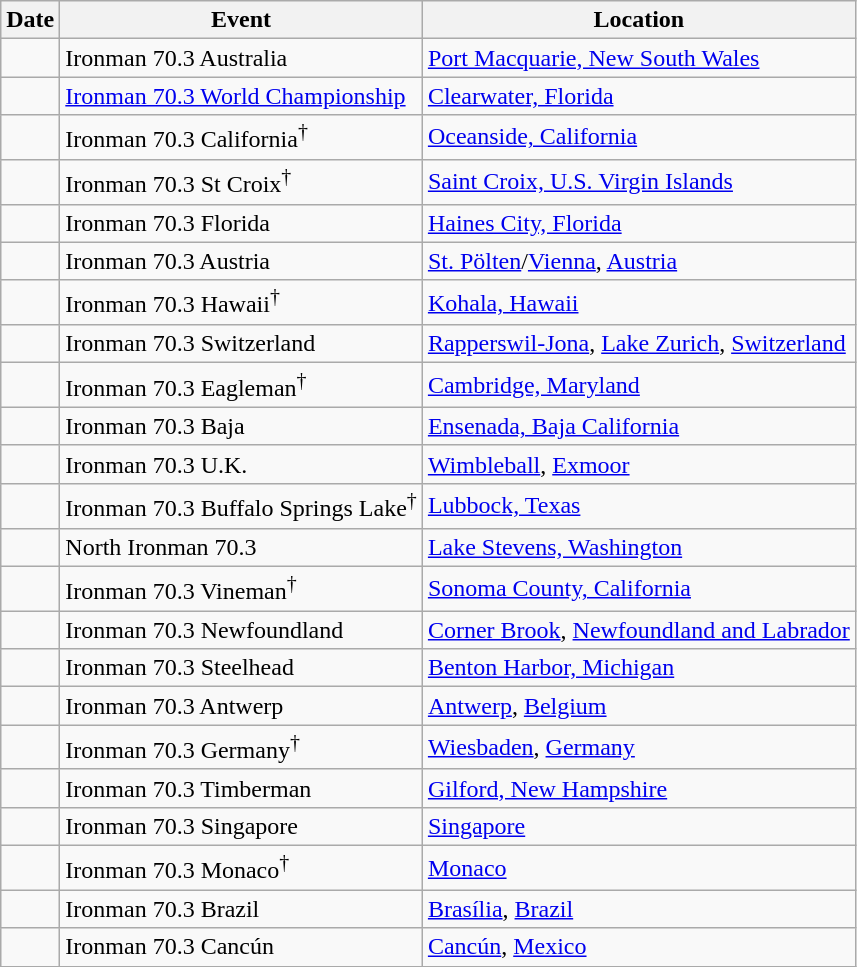<table class="wikitable sortable">
<tr>
<th>Date</th>
<th>Event</th>
<th>Location</th>
</tr>
<tr>
<td align = "right"></td>
<td>Ironman 70.3 Australia</td>
<td> <a href='#'>Port Macquarie, New South Wales</a></td>
</tr>
<tr>
<td align = "right"></td>
<td><a href='#'>Ironman 70.3 World Championship</a></td>
<td> <a href='#'>Clearwater, Florida</a></td>
</tr>
<tr>
<td align = "right"></td>
<td>Ironman 70.3 California<sup>†</sup></td>
<td> <a href='#'>Oceanside, California</a></td>
</tr>
<tr>
<td align = "right"></td>
<td>Ironman 70.3 St Croix<sup>†</sup></td>
<td> <a href='#'>Saint Croix, U.S. Virgin Islands</a></td>
</tr>
<tr>
<td align = "right"></td>
<td>Ironman 70.3 Florida</td>
<td> <a href='#'>Haines City, Florida</a></td>
</tr>
<tr>
<td align = "right"></td>
<td>Ironman 70.3 Austria</td>
<td> <a href='#'>St. Pölten</a>/<a href='#'>Vienna</a>, <a href='#'>Austria</a></td>
</tr>
<tr>
<td align = "right"></td>
<td>Ironman 70.3 Hawaii<sup>†</sup></td>
<td> <a href='#'>Kohala, Hawaii</a></td>
</tr>
<tr>
<td align = "right"></td>
<td>Ironman 70.3 Switzerland</td>
<td> <a href='#'>Rapperswil-Jona</a>, <a href='#'>Lake Zurich</a>, <a href='#'>Switzerland</a></td>
</tr>
<tr>
<td align = "right"></td>
<td>Ironman 70.3 Eagleman<sup>†</sup></td>
<td> <a href='#'>Cambridge, Maryland</a></td>
</tr>
<tr>
<td align = "right"></td>
<td>Ironman 70.3 Baja</td>
<td> <a href='#'>Ensenada, Baja California</a></td>
</tr>
<tr>
<td align = "right"></td>
<td>Ironman 70.3 U.K.</td>
<td> <a href='#'>Wimbleball</a>, <a href='#'>Exmoor</a></td>
</tr>
<tr>
<td align = "right"></td>
<td>Ironman 70.3 Buffalo Springs Lake<sup>†</sup></td>
<td> <a href='#'>Lubbock, Texas</a></td>
</tr>
<tr>
<td align = "right"></td>
<td>North Ironman 70.3</td>
<td> <a href='#'>Lake Stevens, Washington</a></td>
</tr>
<tr>
<td align = "right"></td>
<td>Ironman 70.3 Vineman<sup>†</sup></td>
<td> <a href='#'>Sonoma County, California</a></td>
</tr>
<tr>
<td align = "right"></td>
<td>Ironman 70.3 Newfoundland</td>
<td> <a href='#'>Corner Brook</a>, <a href='#'>Newfoundland and Labrador</a></td>
</tr>
<tr>
<td align = "right"></td>
<td>Ironman 70.3 Steelhead</td>
<td> <a href='#'>Benton Harbor, Michigan</a></td>
</tr>
<tr>
<td align = "right"></td>
<td>Ironman 70.3 Antwerp</td>
<td> <a href='#'>Antwerp</a>, <a href='#'>Belgium</a></td>
</tr>
<tr>
<td align = "right"></td>
<td>Ironman 70.3 Germany<sup>†</sup></td>
<td> <a href='#'>Wiesbaden</a>, <a href='#'>Germany</a></td>
</tr>
<tr>
<td align = "right"></td>
<td>Ironman 70.3 Timberman</td>
<td> <a href='#'>Gilford, New Hampshire</a></td>
</tr>
<tr>
<td align = "right"></td>
<td>Ironman 70.3 Singapore</td>
<td> <a href='#'>Singapore</a></td>
</tr>
<tr>
<td align = "right"></td>
<td>Ironman 70.3 Monaco<sup>†</sup></td>
<td> <a href='#'>Monaco</a></td>
</tr>
<tr>
<td align = "right"></td>
<td>Ironman 70.3 Brazil</td>
<td> <a href='#'>Brasília</a>, <a href='#'>Brazil</a></td>
</tr>
<tr>
<td align = "right"></td>
<td>Ironman 70.3 Cancún</td>
<td> <a href='#'>Cancún</a>, <a href='#'>Mexico</a></td>
</tr>
</table>
